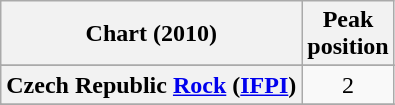<table class="wikitable sortable plainrowheaders">
<tr>
<th>Chart (2010)</th>
<th>Peak<br>position</th>
</tr>
<tr>
</tr>
<tr>
</tr>
<tr>
<th scope="row">Czech Republic <a href='#'>Rock</a> (<a href='#'>IFPI</a>)</th>
<td style="text-align:center">2</td>
</tr>
<tr>
</tr>
<tr>
</tr>
<tr>
</tr>
<tr>
</tr>
<tr>
</tr>
<tr>
</tr>
<tr>
</tr>
</table>
